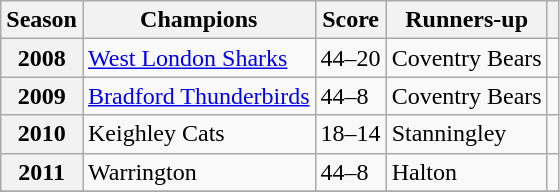<table class="wikitable defaultleft col3center">
<tr>
<th scope=col>Season</th>
<th scope=col>Champions</th>
<th scope=col>Score</th>
<th scope=col>Runners-up</th>
<th scope=col></th>
</tr>
<tr>
<th scope=row>2008</th>
<td><a href='#'>West London Sharks</a></td>
<td>44–20</td>
<td>Coventry Bears</td>
<td></td>
</tr>
<tr>
<th scope=row>2009</th>
<td><a href='#'>Bradford Thunderbirds</a></td>
<td>44–8</td>
<td>Coventry Bears</td>
<td></td>
</tr>
<tr>
<th scope=row>2010</th>
<td>Keighley Cats</td>
<td>18–14</td>
<td>Stanningley</td>
<td></td>
</tr>
<tr>
<th scope=row>2011</th>
<td>Warrington</td>
<td>44–8</td>
<td>Halton</td>
<td></td>
</tr>
<tr>
</tr>
</table>
